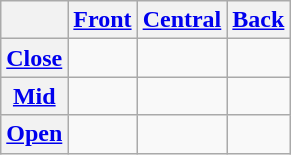<table class="wikitable">
<tr>
<th></th>
<th><a href='#'>Front</a></th>
<th><a href='#'>Central</a></th>
<th><a href='#'>Back</a></th>
</tr>
<tr style="text-align: center;">
<th><a href='#'>Close</a></th>
<td></td>
<td></td>
<td></td>
</tr>
<tr style="text-align: center;">
<th><a href='#'>Mid</a></th>
<td></td>
<td></td>
<td></td>
</tr>
<tr style="text-align: center;">
<th><a href='#'>Open</a></th>
<td></td>
<td></td>
<td></td>
</tr>
</table>
